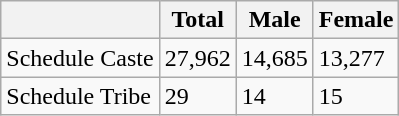<table class="wikitable">
<tr>
<th></th>
<th>Total</th>
<th>Male</th>
<th>Female</th>
</tr>
<tr>
<td>Schedule Caste</td>
<td>27,962</td>
<td>14,685</td>
<td>13,277</td>
</tr>
<tr>
<td>Schedule Tribe</td>
<td>29</td>
<td>14</td>
<td>15</td>
</tr>
</table>
